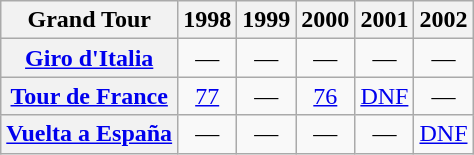<table class="wikitable plainrowheaders">
<tr>
<th>Grand Tour</th>
<th scope="col">1998</th>
<th scope="col">1999</th>
<th scope="col">2000</th>
<th scope="col">2001</th>
<th scope="col">2002</th>
</tr>
<tr style="text-align:center;">
<th scope="row"> <a href='#'>Giro d'Italia</a></th>
<td>—</td>
<td>—</td>
<td>—</td>
<td>—</td>
<td>—</td>
</tr>
<tr style="text-align:center;">
<th scope="row"> <a href='#'>Tour de France</a></th>
<td style="text-align:center;"><a href='#'>77</a></td>
<td>—</td>
<td style="text-align:center;"><a href='#'>76</a></td>
<td style="text-align:center;"><a href='#'>DNF</a></td>
<td>—</td>
</tr>
<tr style="text-align:center;">
<th scope="row"> <a href='#'>Vuelta a España</a></th>
<td>—</td>
<td>—</td>
<td>—</td>
<td>—</td>
<td style="text-align:center;"><a href='#'>DNF</a></td>
</tr>
</table>
